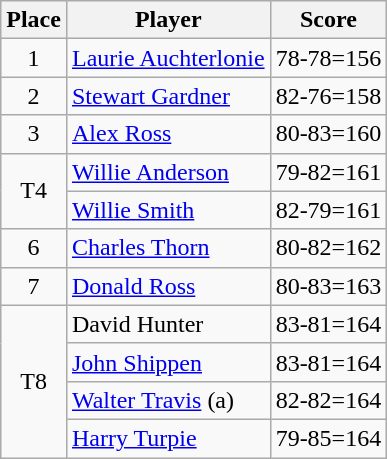<table class=wikitable>
<tr>
<th>Place</th>
<th>Player</th>
<th>Score</th>
</tr>
<tr>
<td align=center>1</td>
<td> <a href='#'>Laurie Auchterlonie</a></td>
<td>78-78=156</td>
</tr>
<tr>
<td align=center>2</td>
<td> <a href='#'>Stewart Gardner</a></td>
<td>82-76=158</td>
</tr>
<tr>
<td align=center>3</td>
<td> <a href='#'>Alex Ross</a></td>
<td>80-83=160</td>
</tr>
<tr>
<td align=center rowspan=2>T4</td>
<td> <a href='#'>Willie Anderson</a></td>
<td>79-82=161</td>
</tr>
<tr>
<td> <a href='#'>Willie Smith</a></td>
<td>82-79=161</td>
</tr>
<tr>
<td align=center>6</td>
<td> <a href='#'>Charles Thorn</a></td>
<td>80-82=162</td>
</tr>
<tr>
<td align=center>7</td>
<td> <a href='#'>Donald Ross</a></td>
<td>80-83=163</td>
</tr>
<tr>
<td align=center rowspan=4>T8</td>
<td> David Hunter</td>
<td>83-81=164</td>
</tr>
<tr>
<td> <a href='#'>John Shippen</a></td>
<td>83-81=164</td>
</tr>
<tr>
<td> <a href='#'>Walter Travis</a> (a)</td>
<td>82-82=164</td>
</tr>
<tr>
<td> <a href='#'>Harry Turpie</a></td>
<td>79-85=164</td>
</tr>
</table>
